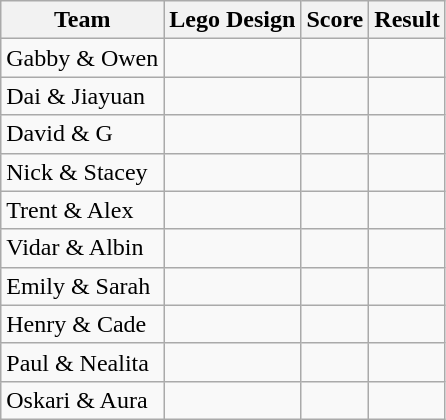<table class="wikitable">
<tr>
<th>Team</th>
<th>Lego Design</th>
<th>Score</th>
<th>Result</th>
</tr>
<tr>
<td>Gabby & Owen</td>
<td></td>
<td></td>
<td></td>
</tr>
<tr>
<td>Dai & Jiayuan</td>
<td></td>
<td></td>
<td></td>
</tr>
<tr>
<td>David & G</td>
<td></td>
<td></td>
<td></td>
</tr>
<tr>
<td>Nick & Stacey</td>
<td></td>
<td></td>
<td></td>
</tr>
<tr>
<td>Trent & Alex</td>
<td></td>
<td></td>
<td></td>
</tr>
<tr>
<td>Vidar & Albin</td>
<td></td>
<td></td>
<td></td>
</tr>
<tr>
<td>Emily & Sarah</td>
<td></td>
<td></td>
<td></td>
</tr>
<tr>
<td>Henry & Cade</td>
<td></td>
<td></td>
<td></td>
</tr>
<tr>
<td>Paul & Nealita</td>
<td></td>
<td></td>
<td></td>
</tr>
<tr>
<td>Oskari & Aura</td>
<td></td>
<td></td>
<td></td>
</tr>
</table>
